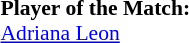<table style="width:100%; font-size:90%;">
<tr>
<td><br><strong>Player of the Match:</strong>
<br> <a href='#'>Adriana Leon</a></td>
</tr>
</table>
